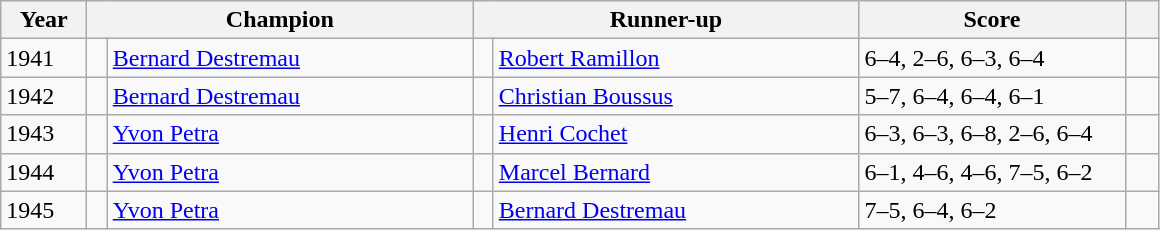<table class="wikitable">
<tr>
<th width=50>Year</th>
<th width=250 colspan=2>Champion</th>
<th width=250 colspan=2>Runner-up</th>
<th width=170>Score</th>
<th style="width:15px" class="unsortable"></th>
</tr>
<tr>
<td>1941</td>
<td></td>
<td><a href='#'>Bernard Destremau</a></td>
<td></td>
<td><a href='#'>Robert Ramillon</a></td>
<td>6–4, 2–6, 6–3, 6–4</td>
</tr>
<tr>
<td>1942</td>
<td></td>
<td><a href='#'>Bernard Destremau</a></td>
<td></td>
<td><a href='#'>Christian Boussus</a></td>
<td>5–7, 6–4, 6–4, 6–1</td>
<td></td>
</tr>
<tr>
<td>1943</td>
<td></td>
<td><a href='#'>Yvon Petra</a></td>
<td></td>
<td><a href='#'>Henri Cochet</a></td>
<td>6–3, 6–3, 6–8, 2–6, 6–4</td>
<td></td>
</tr>
<tr>
<td>1944</td>
<td></td>
<td><a href='#'>Yvon Petra</a></td>
<td></td>
<td><a href='#'>Marcel Bernard</a></td>
<td>6–1, 4–6, 4–6, 7–5, 6–2</td>
<td></td>
</tr>
<tr>
<td>1945</td>
<td></td>
<td><a href='#'>Yvon Petra</a></td>
<td></td>
<td><a href='#'>Bernard Destremau</a></td>
<td>7–5, 6–4, 6–2</td>
<td></td>
</tr>
</table>
